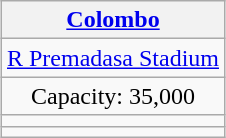<table class="wikitable" style="margin:1em auto; text-align:center;">
<tr>
<th><a href='#'>Colombo</a></th>
</tr>
<tr>
<td><a href='#'>R Premadasa Stadium</a></td>
</tr>
<tr>
<td>Capacity: 35,000</td>
</tr>
<tr>
<td></td>
</tr>
<tr cellpadding="0" style="border:0 solid #777; text-align: center;">
<td></td>
</tr>
</table>
